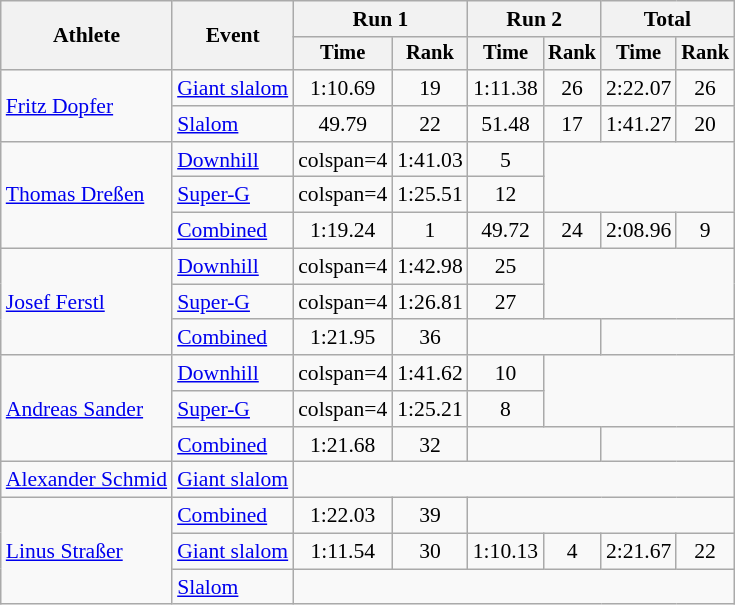<table class="wikitable" style="font-size:90%">
<tr>
<th rowspan=2>Athlete</th>
<th rowspan=2>Event</th>
<th colspan=2>Run 1</th>
<th colspan=2>Run 2</th>
<th colspan=2>Total</th>
</tr>
<tr style="font-size:95%">
<th>Time</th>
<th>Rank</th>
<th>Time</th>
<th>Rank</th>
<th>Time</th>
<th>Rank</th>
</tr>
<tr align=center>
<td align=left rowspan=2><a href='#'>Fritz Dopfer</a></td>
<td align=left><a href='#'>Giant slalom</a></td>
<td>1:10.69</td>
<td>19</td>
<td>1:11.38</td>
<td>26</td>
<td>2:22.07</td>
<td>26</td>
</tr>
<tr align=center>
<td align=left><a href='#'>Slalom</a></td>
<td>49.79</td>
<td>22</td>
<td>51.48</td>
<td>17</td>
<td>1:41.27</td>
<td>20</td>
</tr>
<tr align=center>
<td align=left rowspan=3><a href='#'>Thomas Dreßen</a></td>
<td align=left><a href='#'>Downhill</a></td>
<td>colspan=4</td>
<td>1:41.03</td>
<td>5</td>
</tr>
<tr align=center>
<td align=left><a href='#'>Super-G</a></td>
<td>colspan=4</td>
<td>1:25.51</td>
<td>12</td>
</tr>
<tr align=center>
<td align=left><a href='#'>Combined</a></td>
<td>1:19.24</td>
<td>1</td>
<td>49.72</td>
<td>24</td>
<td>2:08.96</td>
<td>9</td>
</tr>
<tr align=center>
<td align=left rowspan=3><a href='#'>Josef Ferstl</a></td>
<td align=left><a href='#'>Downhill</a></td>
<td>colspan=4</td>
<td>1:42.98</td>
<td>25</td>
</tr>
<tr align=center>
<td align=left><a href='#'>Super-G</a></td>
<td>colspan=4</td>
<td>1:26.81</td>
<td>27</td>
</tr>
<tr align=center>
<td align=left><a href='#'>Combined</a></td>
<td>1:21.95</td>
<td>36</td>
<td colspan=2></td>
<td colspan=2></td>
</tr>
<tr align=center>
<td align=left rowspan=3><a href='#'>Andreas Sander</a></td>
<td align=left><a href='#'>Downhill</a></td>
<td>colspan=4</td>
<td>1:41.62</td>
<td>10</td>
</tr>
<tr align=center>
<td align=left><a href='#'>Super-G</a></td>
<td>colspan=4</td>
<td>1:25.21</td>
<td>8</td>
</tr>
<tr align=center>
<td align=left><a href='#'>Combined</a></td>
<td>1:21.68</td>
<td>32</td>
<td colspan=2></td>
<td colspan=2></td>
</tr>
<tr align=center>
<td align=left><a href='#'>Alexander Schmid</a></td>
<td align=left><a href='#'>Giant slalom</a></td>
<td colspan=6></td>
</tr>
<tr align=center>
<td align=left rowspan=3><a href='#'>Linus Straßer</a></td>
<td align=left><a href='#'>Combined</a></td>
<td>1:22.03</td>
<td>39</td>
<td colspan=4></td>
</tr>
<tr align=center>
<td align=left><a href='#'>Giant slalom</a></td>
<td>1:11.54</td>
<td>30</td>
<td>1:10.13</td>
<td>4</td>
<td>2:21.67</td>
<td>22</td>
</tr>
<tr align=center>
<td align=left><a href='#'>Slalom</a></td>
<td colspan=6></td>
</tr>
</table>
